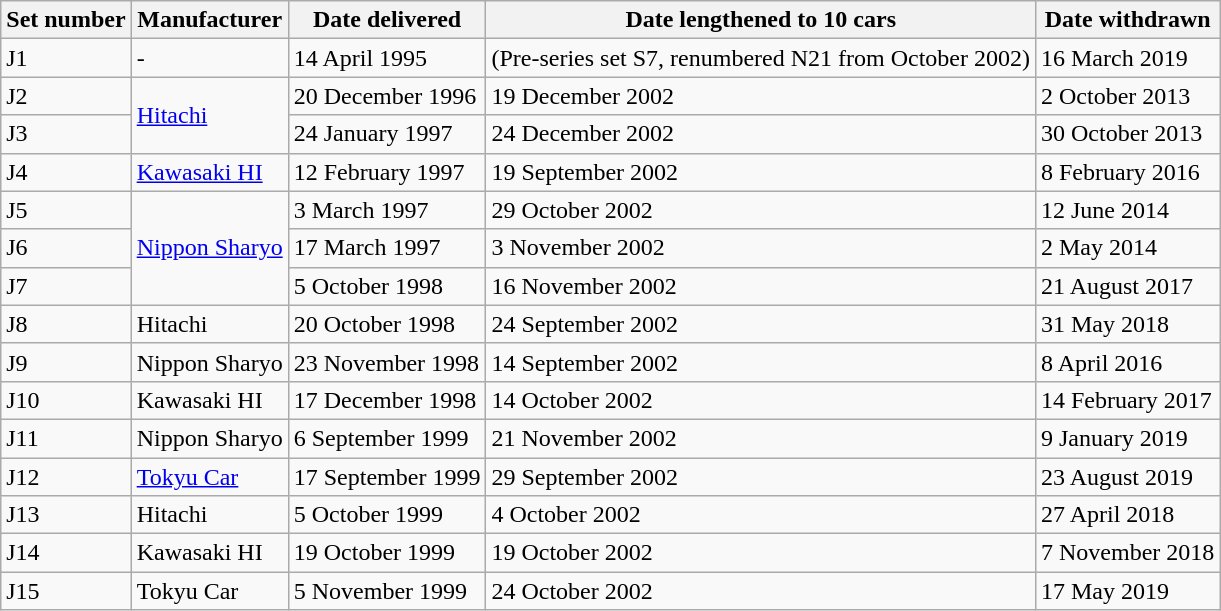<table class="wikitable">
<tr>
<th>Set number</th>
<th>Manufacturer</th>
<th>Date delivered</th>
<th>Date lengthened to 10 cars</th>
<th>Date withdrawn</th>
</tr>
<tr>
<td>J1</td>
<td>-</td>
<td>14 April 1995</td>
<td>(Pre-series set S7, renumbered N21 from October 2002)</td>
<td>16 March 2019</td>
</tr>
<tr>
<td>J2</td>
<td rowspan="2"><a href='#'>Hitachi</a></td>
<td>20 December 1996</td>
<td>19 December 2002</td>
<td>2 October 2013</td>
</tr>
<tr>
<td>J3</td>
<td>24 January 1997</td>
<td>24 December 2002</td>
<td>30 October 2013</td>
</tr>
<tr>
<td>J4</td>
<td><a href='#'>Kawasaki HI</a></td>
<td>12 February 1997</td>
<td>19 September 2002</td>
<td>8 February 2016</td>
</tr>
<tr>
<td>J5</td>
<td rowspan="3"><a href='#'>Nippon Sharyo</a></td>
<td>3 March 1997</td>
<td>29 October 2002</td>
<td>12 June 2014</td>
</tr>
<tr>
<td>J6</td>
<td>17 March 1997</td>
<td>3 November 2002</td>
<td>2 May 2014</td>
</tr>
<tr>
<td>J7</td>
<td>5 October 1998</td>
<td>16 November 2002</td>
<td>21 August 2017</td>
</tr>
<tr>
<td>J8</td>
<td>Hitachi</td>
<td>20 October 1998</td>
<td>24 September 2002</td>
<td>31 May 2018</td>
</tr>
<tr>
<td>J9</td>
<td>Nippon Sharyo</td>
<td>23 November 1998</td>
<td>14 September 2002</td>
<td>8 April 2016</td>
</tr>
<tr>
<td>J10</td>
<td>Kawasaki HI</td>
<td>17 December 1998</td>
<td>14 October 2002</td>
<td>14 February 2017</td>
</tr>
<tr>
<td>J11</td>
<td>Nippon Sharyo</td>
<td>6 September 1999</td>
<td>21 November 2002</td>
<td>9 January 2019</td>
</tr>
<tr>
<td>J12</td>
<td><a href='#'>Tokyu Car</a></td>
<td>17 September 1999</td>
<td>29 September 2002</td>
<td>23 August 2019</td>
</tr>
<tr>
<td>J13</td>
<td>Hitachi</td>
<td>5 October 1999</td>
<td>4 October 2002</td>
<td>27 April 2018</td>
</tr>
<tr>
<td>J14</td>
<td>Kawasaki HI</td>
<td>19 October 1999</td>
<td>19 October 2002</td>
<td>7 November 2018</td>
</tr>
<tr>
<td>J15</td>
<td>Tokyu Car</td>
<td>5 November 1999</td>
<td>24 October 2002</td>
<td>17 May 2019</td>
</tr>
</table>
